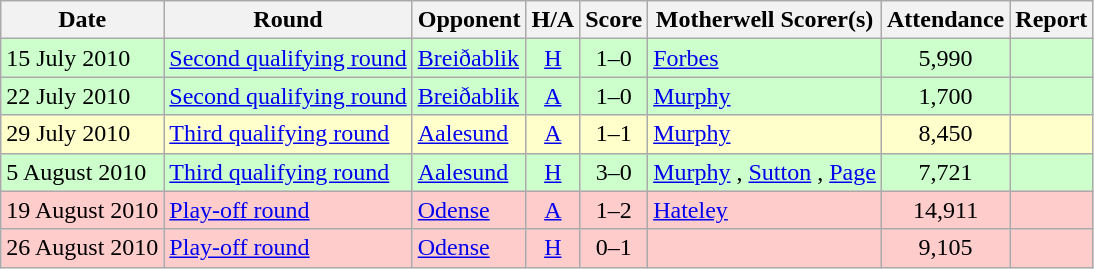<table class="wikitable" style="text-align:center">
<tr>
<th>Date</th>
<th>Round</th>
<th>Opponent</th>
<th>H/A</th>
<th>Score</th>
<th>Motherwell Scorer(s)</th>
<th>Attendance</th>
<th>Report</th>
</tr>
<tr bgcolor=#ccffcc>
<td align=left>15 July 2010</td>
<td align=left><a href='#'>Second qualifying round</a></td>
<td align=left> <a href='#'>Breiðablik</a></td>
<td><a href='#'>H</a></td>
<td>1–0</td>
<td align=left><a href='#'>Forbes</a> </td>
<td>5,990</td>
<td></td>
</tr>
<tr bgcolor=#ccffcc>
<td align=left>22 July 2010</td>
<td align=left><a href='#'>Second qualifying round</a></td>
<td align=left> <a href='#'>Breiðablik</a></td>
<td><a href='#'>A</a></td>
<td>1–0</td>
<td align=left><a href='#'>Murphy</a> </td>
<td>1,700</td>
<td></td>
</tr>
<tr bgcolor=#ffffcc>
<td align=left>29 July 2010</td>
<td align=left><a href='#'>Third qualifying round</a></td>
<td align=left> <a href='#'>Aalesund</a></td>
<td><a href='#'>A</a></td>
<td>1–1</td>
<td align=left><a href='#'>Murphy</a> </td>
<td>8,450</td>
<td></td>
</tr>
<tr bgcolor=#ccffcc>
<td align=left>5 August 2010</td>
<td align=left><a href='#'>Third qualifying round</a></td>
<td align=left> <a href='#'>Aalesund</a></td>
<td><a href='#'>H</a></td>
<td>3–0</td>
<td align=left><a href='#'>Murphy</a> , <a href='#'>Sutton</a> , <a href='#'>Page</a> </td>
<td>7,721</td>
<td></td>
</tr>
<tr bgcolor=#ffcccc>
<td align=left>19 August 2010</td>
<td align=left><a href='#'>Play-off round</a></td>
<td align=left> <a href='#'>Odense</a></td>
<td><a href='#'>A</a></td>
<td>1–2</td>
<td align=left><a href='#'>Hateley</a> </td>
<td>14,911</td>
<td></td>
</tr>
<tr bgcolor=#ffcccc>
<td align=left>26 August 2010</td>
<td align=left><a href='#'>Play-off round</a></td>
<td align=left> <a href='#'>Odense</a></td>
<td><a href='#'>H</a></td>
<td>0–1</td>
<td align=left></td>
<td>9,105</td>
<td></td>
</tr>
</table>
